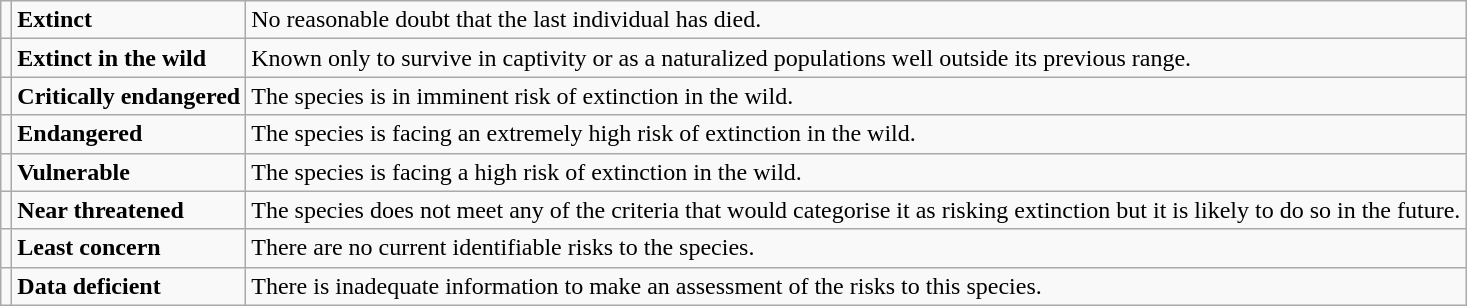<table class="wikitable" style="text-align:left">
<tr>
<td></td>
<td><strong>Extinct</strong></td>
<td>No reasonable doubt that the last individual has died.</td>
</tr>
<tr>
<td></td>
<td><strong>Extinct in the wild</strong></td>
<td>Known only to survive in captivity or as a naturalized populations well outside its previous range.</td>
</tr>
<tr>
<td></td>
<td><strong>Critically endangered</strong></td>
<td>The species is in imminent risk of extinction in the wild.</td>
</tr>
<tr>
<td></td>
<td><strong>Endangered</strong></td>
<td>The species is facing an extremely high risk of extinction in the wild.</td>
</tr>
<tr>
<td></td>
<td><strong>Vulnerable</strong></td>
<td>The species is facing a high risk of extinction in the wild.</td>
</tr>
<tr>
<td></td>
<td><strong>Near threatened</strong></td>
<td>The species does not meet any of the criteria that would categorise it as risking extinction but it is likely to do so in the future.</td>
</tr>
<tr>
<td></td>
<td><strong>Least concern</strong></td>
<td>There are no current identifiable risks to the species.</td>
</tr>
<tr>
<td></td>
<td><strong>Data deficient</strong></td>
<td>There is inadequate information to make an assessment of the risks to this species.</td>
</tr>
</table>
